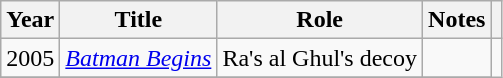<table class="wikitable">
<tr>
<th>Year</th>
<th>Title</th>
<th>Role</th>
<th>Notes</th>
<th></th>
</tr>
<tr>
<td>2005</td>
<td><em><a href='#'>Batman Begins</a></em></td>
<td>Ra's al Ghul's decoy</td>
<td></td>
</tr>
<tr>
</tr>
</table>
